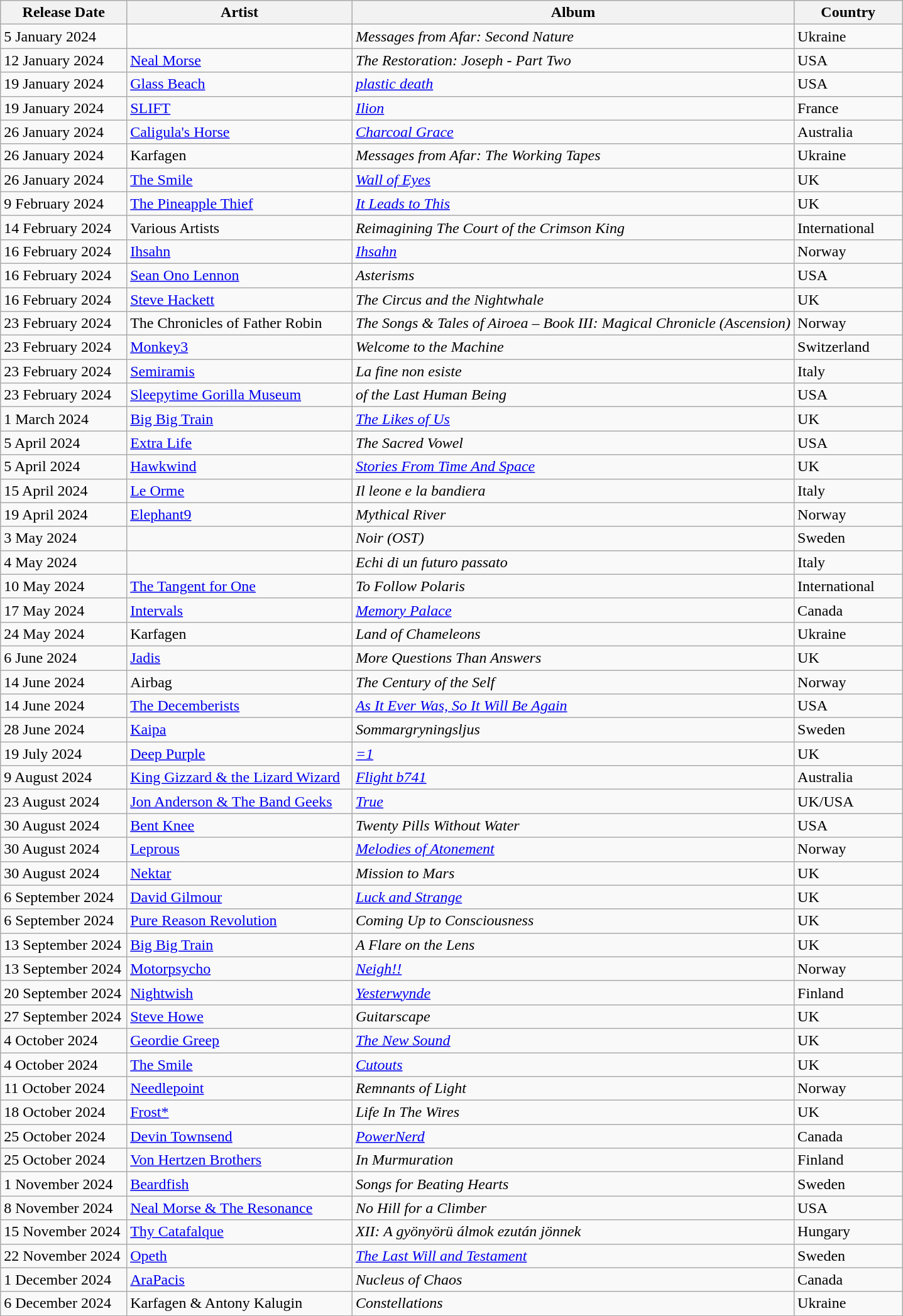<table class="wikitable center">
<tr>
<th width="14%" align="center">Release Date</th>
<th width="25%" align="center">Artist</th>
<th width="49%" align="center">Album</th>
<th width="12%" align="center">Country</th>
</tr>
<tr>
<td>5 January 2024</td>
<td></td>
<td><em>Messages from Afar: Second Nature</em></td>
<td>Ukraine</td>
</tr>
<tr>
<td>12 January 2024</td>
<td><a href='#'>Neal Morse</a></td>
<td><em>The Restoration: Joseph - Part Two</em></td>
<td>USA</td>
</tr>
<tr>
<td>19 January 2024</td>
<td><a href='#'>Glass Beach</a></td>
<td><a href='#'><em>plastic death</em></a></td>
<td>USA</td>
</tr>
<tr>
<td>19 January 2024</td>
<td><a href='#'>SLIFT</a></td>
<td><a href='#'><em>Ilion</em></a></td>
<td>France</td>
</tr>
<tr>
<td>26 January 2024</td>
<td><a href='#'>Caligula's Horse</a></td>
<td><em><a href='#'>Charcoal Grace</a></em></td>
<td>Australia</td>
</tr>
<tr>
<td>26 January 2024</td>
<td>Karfagen</td>
<td><em>Messages from Afar: The Working Tapes</em></td>
<td>Ukraine</td>
</tr>
<tr>
<td>26 January 2024</td>
<td><a href='#'>The Smile</a></td>
<td><em><a href='#'>Wall of Eyes</a></em></td>
<td>UK</td>
</tr>
<tr>
<td>9 February 2024</td>
<td><a href='#'>The Pineapple Thief</a></td>
<td><em><a href='#'>It Leads to This</a></em></td>
<td>UK</td>
</tr>
<tr>
<td>14 February 2024</td>
<td>Various Artists</td>
<td><em>Reimagining The Court of the Crimson King</em></td>
<td>International</td>
</tr>
<tr>
<td>16 February 2024</td>
<td><a href='#'>Ihsahn</a></td>
<td><a href='#'><em>Ihsahn</em></a></td>
<td>Norway</td>
</tr>
<tr>
<td>16 February 2024</td>
<td><a href='#'>Sean Ono Lennon</a></td>
<td><em>Asterisms</em></td>
<td>USA</td>
</tr>
<tr>
<td>16 February 2024</td>
<td><a href='#'>Steve Hackett</a></td>
<td><em>The Circus and the Nightwhale</em></td>
<td>UK</td>
</tr>
<tr>
<td>23 February 2024</td>
<td>The Chronicles of Father Robin</td>
<td><em>The Songs & Tales of Airoea – Book III: Magical Chronicle (Ascension)</em></td>
<td>Norway</td>
</tr>
<tr>
<td>23 February 2024</td>
<td><a href='#'>Monkey3</a></td>
<td><em>Welcome to the Machine</em></td>
<td>Switzerland</td>
</tr>
<tr>
<td>23 February 2024</td>
<td><a href='#'>Semiramis</a></td>
<td><em>La fine non esiste</em></td>
<td>Italy</td>
</tr>
<tr>
<td>23 February 2024</td>
<td><a href='#'>Sleepytime Gorilla Museum</a></td>
<td><em>of the Last Human Being</em></td>
<td>USA</td>
</tr>
<tr>
<td>1 March 2024</td>
<td><a href='#'>Big Big Train</a></td>
<td><a href='#'><em>The Likes of Us</em></a></td>
<td>UK</td>
</tr>
<tr>
<td>5 April 2024</td>
<td><a href='#'>Extra Life</a></td>
<td><em>The Sacred Vowel</em></td>
<td>USA</td>
</tr>
<tr>
<td>5 April 2024</td>
<td><a href='#'>Hawkwind</a></td>
<td><em><a href='#'>Stories From Time And Space</a></em></td>
<td>UK</td>
</tr>
<tr>
<td>15 April 2024</td>
<td><a href='#'>Le Orme</a></td>
<td><em>Il leone e la bandiera</em></td>
<td>Italy</td>
</tr>
<tr>
<td>19 April 2024</td>
<td><a href='#'>Elephant9</a></td>
<td><em>Mythical River</em></td>
<td>Norway</td>
</tr>
<tr>
<td>3 May 2024</td>
<td></td>
<td><em>Noir (OST)</em></td>
<td>Sweden</td>
</tr>
<tr>
<td>4 May 2024</td>
<td></td>
<td><em>Echi di un futuro passato</em></td>
<td>Italy</td>
</tr>
<tr>
<td>10 May 2024</td>
<td><a href='#'>The Tangent for One</a></td>
<td><em>To Follow Polaris</em></td>
<td>International</td>
</tr>
<tr>
<td>17 May 2024</td>
<td><a href='#'>Intervals</a></td>
<td><a href='#'><em>Memory Palace</em></a></td>
<td>Canada</td>
</tr>
<tr>
<td>24 May 2024</td>
<td>Karfagen</td>
<td><em>Land of Chameleons</em></td>
<td>Ukraine</td>
</tr>
<tr>
<td>6 June 2024</td>
<td><a href='#'>Jadis</a></td>
<td><em>More Questions Than Answers</em></td>
<td>UK</td>
</tr>
<tr>
<td>14 June 2024</td>
<td>Airbag</td>
<td><em>The Century of the Self</em></td>
<td>Norway</td>
</tr>
<tr>
<td>14 June 2024</td>
<td><a href='#'>The Decemberists</a></td>
<td><em><a href='#'>As It Ever Was, So It Will Be Again</a></em></td>
<td>USA</td>
</tr>
<tr>
<td>28 June 2024</td>
<td><a href='#'>Kaipa</a></td>
<td><em>Sommargryningsljus</em></td>
<td>Sweden</td>
</tr>
<tr>
<td>19 July 2024</td>
<td><a href='#'>Deep Purple</a></td>
<td><em><a href='#'>=1</a></em></td>
<td>UK</td>
</tr>
<tr>
<td>9 August 2024</td>
<td><a href='#'>King Gizzard & the Lizard Wizard</a></td>
<td><em><a href='#'>Flight b741</a></em></td>
<td>Australia</td>
</tr>
<tr>
<td>23 August 2024</td>
<td><a href='#'>Jon Anderson & The Band Geeks</a></td>
<td><a href='#'><em>True</em></a></td>
<td>UK/USA</td>
</tr>
<tr>
<td>30 August 2024</td>
<td><a href='#'>Bent Knee</a></td>
<td><em>Twenty Pills Without Water</em></td>
<td>USA</td>
</tr>
<tr>
<td>30 August 2024</td>
<td><a href='#'>Leprous</a></td>
<td><em><a href='#'>Melodies of Atonement</a></em></td>
<td>Norway</td>
</tr>
<tr>
<td>30 August 2024</td>
<td><a href='#'>Nektar</a></td>
<td><em>Mission to Mars</em></td>
<td>UK</td>
</tr>
<tr>
<td>6 September 2024</td>
<td><a href='#'>David Gilmour</a></td>
<td><em><a href='#'>Luck and Strange</a></em></td>
<td>UK</td>
</tr>
<tr>
<td>6 September 2024</td>
<td><a href='#'>Pure Reason Revolution</a></td>
<td><em>Coming Up to Consciousness</em></td>
<td>UK</td>
</tr>
<tr>
<td>13 September 2024</td>
<td><a href='#'>Big Big Train</a></td>
<td><em>A Flare on the Lens</em></td>
<td>UK</td>
</tr>
<tr>
<td>13 September 2024</td>
<td><a href='#'>Motorpsycho</a></td>
<td><em><a href='#'>Neigh!!</a></em></td>
<td>Norway</td>
</tr>
<tr>
<td>20 September 2024</td>
<td><a href='#'>Nightwish</a></td>
<td><em><a href='#'>Yesterwynde</a></em></td>
<td>Finland</td>
</tr>
<tr>
<td>27 September 2024</td>
<td><a href='#'>Steve Howe</a></td>
<td><em>Guitarscape</em></td>
<td>UK</td>
</tr>
<tr>
<td>4 October 2024</td>
<td><a href='#'>Geordie Greep</a></td>
<td><em><a href='#'>The New Sound</a></em></td>
<td>UK</td>
</tr>
<tr>
<td>4 October 2024</td>
<td><a href='#'>The Smile</a></td>
<td><em><a href='#'>Cutouts</a></em></td>
<td>UK</td>
</tr>
<tr>
<td>11 October 2024</td>
<td><a href='#'>Needlepoint</a></td>
<td><em>Remnants of Light</em></td>
<td>Norway</td>
</tr>
<tr>
<td>18 October 2024</td>
<td><a href='#'>Frost*</a></td>
<td><em>Life In The Wires</em></td>
<td>UK</td>
</tr>
<tr>
<td>25 October 2024</td>
<td><a href='#'>Devin Townsend</a></td>
<td><em><a href='#'>PowerNerd</a></em></td>
<td>Canada</td>
</tr>
<tr>
<td>25 October 2024</td>
<td><a href='#'>Von Hertzen Brothers</a></td>
<td><em>In Murmuration</em></td>
<td>Finland</td>
</tr>
<tr>
<td>1 November 2024</td>
<td><a href='#'>Beardfish</a></td>
<td><em>Songs for Beating Hearts</em></td>
<td>Sweden</td>
</tr>
<tr>
<td>8 November 2024</td>
<td><a href='#'>Neal Morse & The Resonance</a></td>
<td><em>No Hill for a Climber</em></td>
<td>USA</td>
</tr>
<tr>
<td>15 November 2024</td>
<td><a href='#'>Thy Catafalque</a></td>
<td><em>XII: A gyönyörü álmok ezután jönnek</em></td>
<td>Hungary</td>
</tr>
<tr>
<td>22 November 2024</td>
<td><a href='#'>Opeth</a></td>
<td><em><a href='#'>The Last Will and Testament</a></em></td>
<td>Sweden</td>
</tr>
<tr>
<td>1 December 2024</td>
<td><a href='#'>AraPacis</a></td>
<td><em>Nucleus of Chaos</em></td>
<td>Canada</td>
</tr>
<tr>
<td>6 December 2024</td>
<td>Karfagen & Antony Kalugin</td>
<td><em>Constellations</em></td>
<td>Ukraine</td>
</tr>
<tr>
</tr>
</table>
